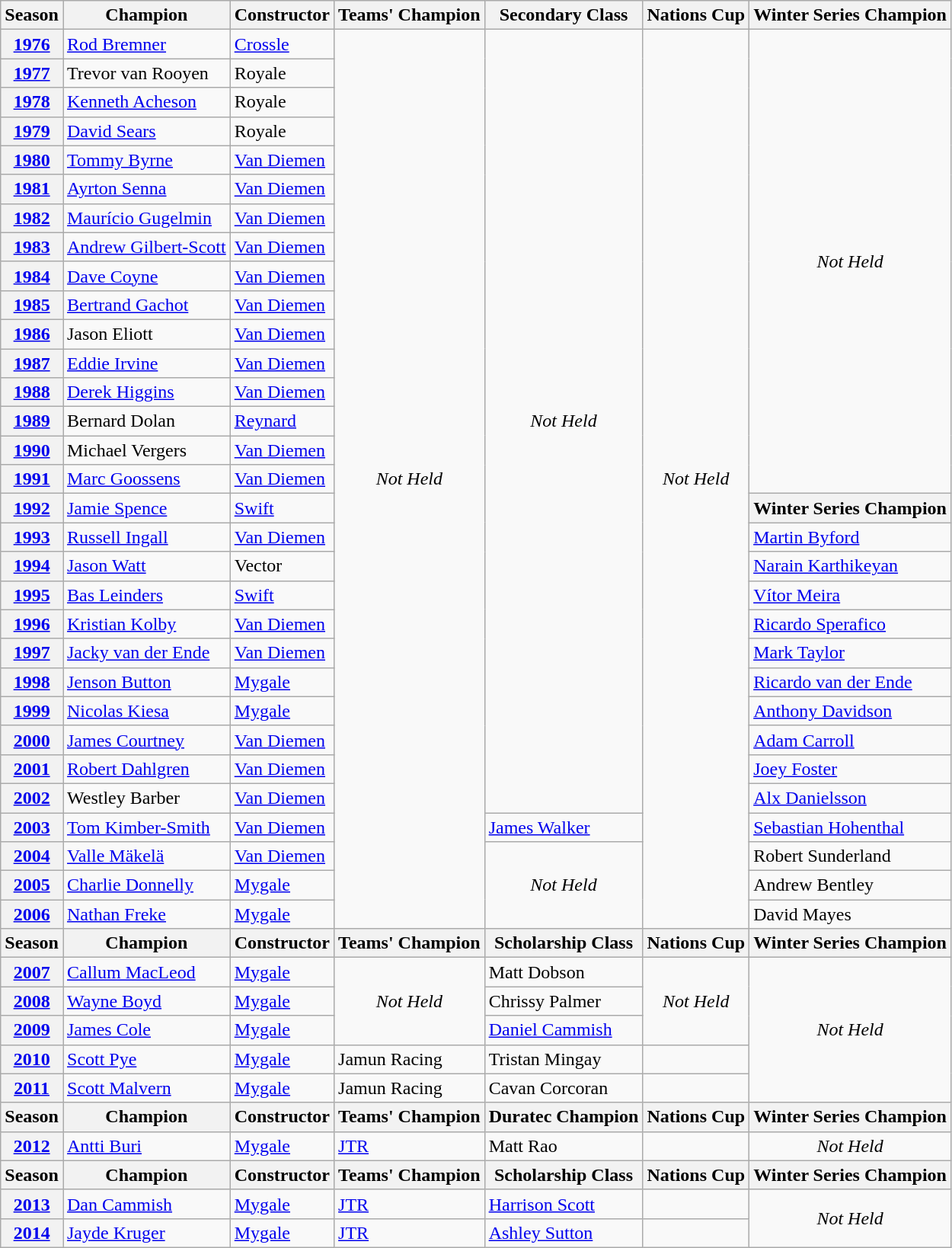<table class="wikitable">
<tr>
<th>Season</th>
<th>Champion</th>
<th>Constructor</th>
<th>Teams' Champion</th>
<th>Secondary Class</th>
<th>Nations Cup</th>
<th>Winter Series Champion</th>
</tr>
<tr>
<th><a href='#'>1976</a></th>
<td> <a href='#'>Rod Bremner</a></td>
<td><a href='#'>Crossle</a></td>
<td rowspan=31 align=center><em>Not Held</em></td>
<td rowspan=27 align=center><em>Not Held</em></td>
<td rowspan=31 align=center><em>Not Held</em></td>
<td rowspan=16 align=center><em>Not Held</em></td>
</tr>
<tr>
<th><a href='#'>1977</a></th>
<td> Trevor van Rooyen</td>
<td>Royale</td>
</tr>
<tr>
<th><a href='#'>1978</a></th>
<td> <a href='#'>Kenneth Acheson</a></td>
<td>Royale</td>
</tr>
<tr>
<th><a href='#'>1979</a></th>
<td> <a href='#'>David Sears</a></td>
<td>Royale</td>
</tr>
<tr>
<th><a href='#'>1980</a></th>
<td> <a href='#'>Tommy Byrne</a></td>
<td><a href='#'>Van Diemen</a></td>
</tr>
<tr>
<th><a href='#'>1981</a></th>
<td> <a href='#'>Ayrton Senna</a></td>
<td><a href='#'>Van Diemen</a></td>
</tr>
<tr>
<th><a href='#'>1982</a></th>
<td> <a href='#'>Maurício Gugelmin</a></td>
<td><a href='#'>Van Diemen</a></td>
</tr>
<tr>
<th><a href='#'>1983</a></th>
<td> <a href='#'>Andrew Gilbert-Scott</a></td>
<td><a href='#'>Van Diemen</a></td>
</tr>
<tr>
<th><a href='#'>1984</a></th>
<td> <a href='#'>Dave Coyne</a></td>
<td><a href='#'>Van Diemen</a></td>
</tr>
<tr>
<th><a href='#'>1985</a></th>
<td> <a href='#'>Bertrand Gachot</a></td>
<td><a href='#'>Van Diemen</a></td>
</tr>
<tr>
<th><a href='#'>1986</a></th>
<td> Jason Eliott</td>
<td><a href='#'>Van Diemen</a></td>
</tr>
<tr>
<th><a href='#'>1987</a></th>
<td> <a href='#'>Eddie Irvine</a></td>
<td><a href='#'>Van Diemen</a></td>
</tr>
<tr>
<th><a href='#'>1988</a></th>
<td> <a href='#'>Derek Higgins</a></td>
<td><a href='#'>Van Diemen</a></td>
</tr>
<tr>
<th><a href='#'>1989</a></th>
<td> Bernard Dolan</td>
<td><a href='#'>Reynard</a></td>
</tr>
<tr>
<th><a href='#'>1990</a></th>
<td> Michael Vergers</td>
<td><a href='#'>Van Diemen</a></td>
</tr>
<tr>
<th><a href='#'>1991</a></th>
<td> <a href='#'>Marc Goossens</a></td>
<td><a href='#'>Van Diemen</a></td>
</tr>
<tr>
<th><a href='#'>1992</a></th>
<td> <a href='#'>Jamie Spence</a></td>
<td><a href='#'>Swift</a></td>
<th>Winter Series Champion</th>
</tr>
<tr>
<th><a href='#'>1993</a></th>
<td> <a href='#'>Russell Ingall</a></td>
<td><a href='#'>Van Diemen</a></td>
<td> <a href='#'>Martin Byford</a></td>
</tr>
<tr>
<th><a href='#'>1994</a></th>
<td> <a href='#'>Jason Watt</a></td>
<td>Vector</td>
<td> <a href='#'>Narain Karthikeyan</a></td>
</tr>
<tr>
<th><a href='#'>1995</a></th>
<td> <a href='#'>Bas Leinders</a></td>
<td><a href='#'>Swift</a></td>
<td> <a href='#'>Vítor Meira</a></td>
</tr>
<tr>
<th><a href='#'>1996</a></th>
<td> <a href='#'>Kristian Kolby</a></td>
<td><a href='#'>Van Diemen</a></td>
<td> <a href='#'>Ricardo Sperafico</a></td>
</tr>
<tr>
<th><a href='#'>1997</a></th>
<td> <a href='#'>Jacky van der Ende</a></td>
<td><a href='#'>Van Diemen</a></td>
<td> <a href='#'>Mark Taylor</a></td>
</tr>
<tr>
<th><a href='#'>1998</a></th>
<td> <a href='#'>Jenson Button</a></td>
<td><a href='#'>Mygale</a></td>
<td> <a href='#'>Ricardo van der Ende</a></td>
</tr>
<tr>
<th><a href='#'>1999</a></th>
<td> <a href='#'>Nicolas Kiesa</a></td>
<td><a href='#'>Mygale</a></td>
<td> <a href='#'>Anthony Davidson</a></td>
</tr>
<tr>
<th><a href='#'>2000</a></th>
<td> <a href='#'>James Courtney</a></td>
<td><a href='#'>Van Diemen</a></td>
<td> <a href='#'>Adam Carroll</a></td>
</tr>
<tr>
<th><a href='#'>2001</a></th>
<td> <a href='#'>Robert Dahlgren</a></td>
<td><a href='#'>Van Diemen</a></td>
<td> <a href='#'>Joey Foster</a></td>
</tr>
<tr>
<th><a href='#'>2002</a></th>
<td> Westley Barber</td>
<td><a href='#'>Van Diemen</a></td>
<td> <a href='#'>Alx Danielsson</a></td>
</tr>
<tr>
<th><a href='#'>2003</a></th>
<td> <a href='#'>Tom Kimber-Smith</a></td>
<td><a href='#'>Van Diemen</a></td>
<td> <a href='#'>James Walker</a></td>
<td> <a href='#'>Sebastian Hohenthal</a></td>
</tr>
<tr>
<th><a href='#'>2004</a></th>
<td> <a href='#'>Valle Mäkelä</a></td>
<td><a href='#'>Van Diemen</a></td>
<td rowspan=3 align=center><em>Not Held</em></td>
<td> Robert Sunderland</td>
</tr>
<tr>
<th><a href='#'>2005</a></th>
<td> <a href='#'>Charlie Donnelly</a></td>
<td><a href='#'>Mygale</a></td>
<td> Andrew Bentley</td>
</tr>
<tr>
<th><a href='#'>2006</a></th>
<td> <a href='#'>Nathan Freke</a></td>
<td><a href='#'>Mygale</a></td>
<td> David Mayes</td>
</tr>
<tr>
<th>Season</th>
<th>Champion</th>
<th>Constructor</th>
<th>Teams' Champion</th>
<th>Scholarship Class</th>
<th>Nations Cup</th>
<th>Winter Series Champion</th>
</tr>
<tr>
<th><a href='#'>2007</a></th>
<td> <a href='#'>Callum MacLeod</a></td>
<td><a href='#'>Mygale</a></td>
<td rowspan=3 align=center><em>Not Held</em></td>
<td> Matt Dobson</td>
<td rowspan=3 align=center><em>Not Held</em></td>
<td rowspan=5 align=center><em>Not Held</em></td>
</tr>
<tr>
<th><a href='#'>2008</a></th>
<td> <a href='#'>Wayne Boyd</a></td>
<td><a href='#'>Mygale</a></td>
<td> Chrissy Palmer</td>
</tr>
<tr>
<th><a href='#'>2009</a></th>
<td> <a href='#'>James Cole</a></td>
<td><a href='#'>Mygale</a></td>
<td> <a href='#'>Daniel Cammish</a></td>
</tr>
<tr>
<th><a href='#'>2010</a></th>
<td> <a href='#'>Scott Pye</a></td>
<td><a href='#'>Mygale</a></td>
<td>Jamun Racing</td>
<td> Tristan Mingay</td>
<td></td>
</tr>
<tr>
<th><a href='#'>2011</a></th>
<td> <a href='#'>Scott Malvern</a></td>
<td><a href='#'>Mygale</a></td>
<td>Jamun Racing</td>
<td> Cavan Corcoran</td>
<td></td>
</tr>
<tr>
<th>Season</th>
<th>Champion</th>
<th>Constructor</th>
<th>Teams' Champion</th>
<th>Duratec Champion</th>
<th>Nations Cup</th>
<th>Winter Series Champion</th>
</tr>
<tr>
<th><a href='#'>2012</a></th>
<td> <a href='#'>Antti Buri</a></td>
<td><a href='#'>Mygale</a></td>
<td><a href='#'>JTR</a></td>
<td> Matt Rao</td>
<td></td>
<td align=center><em>Not Held</em></td>
</tr>
<tr>
<th>Season</th>
<th>Champion</th>
<th>Constructor</th>
<th>Teams' Champion</th>
<th>Scholarship Class</th>
<th>Nations Cup</th>
<th>Winter Series Champion</th>
</tr>
<tr>
<th><a href='#'>2013</a></th>
<td> <a href='#'>Dan Cammish</a></td>
<td><a href='#'>Mygale</a></td>
<td><a href='#'>JTR</a></td>
<td> <a href='#'>Harrison Scott</a></td>
<td></td>
<td rowspan=2 align=center><em>Not Held</em></td>
</tr>
<tr>
<th><a href='#'>2014</a></th>
<td> <a href='#'>Jayde Kruger</a></td>
<td><a href='#'>Mygale</a></td>
<td><a href='#'>JTR</a></td>
<td> <a href='#'>Ashley Sutton</a></td>
<td></td>
</tr>
</table>
